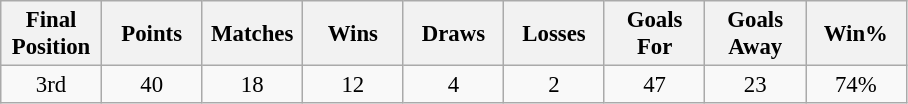<table class="wikitable" style="font-size: 95%; text-align: center;">
<tr>
<th width=60>Final Position</th>
<th width=60>Points</th>
<th width=60>Matches</th>
<th width=60>Wins</th>
<th width=60>Draws</th>
<th width=60>Losses</th>
<th width=60>Goals For</th>
<th width=60>Goals Away</th>
<th width=60>Win%</th>
</tr>
<tr>
<td>3rd</td>
<td>40</td>
<td>18</td>
<td>12</td>
<td>4</td>
<td>2</td>
<td>47</td>
<td>23</td>
<td>74%</td>
</tr>
</table>
